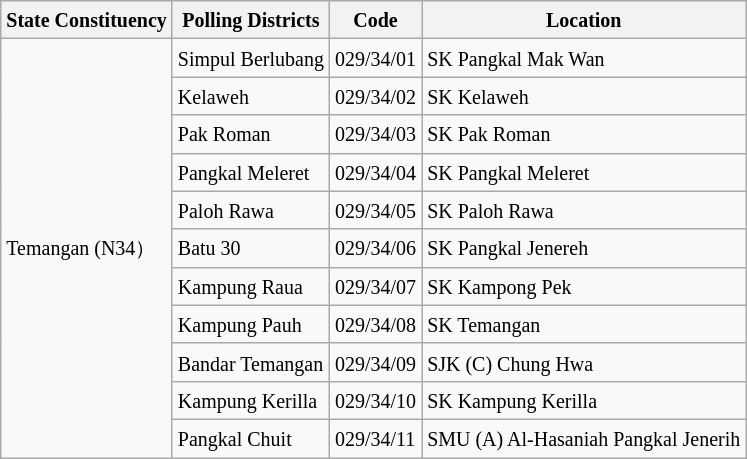<table class="wikitable sortable mw-collapsible">
<tr>
<th><small>State Constituency</small></th>
<th><small>Polling Districts</small></th>
<th><small>Code</small></th>
<th><small>Location</small></th>
</tr>
<tr>
<td rowspan="11"><small>Temangan (N34）</small></td>
<td><small>Simpul Berlubang</small></td>
<td><small>029/34/01</small></td>
<td><small>SK Pangkal Mak Wan</small></td>
</tr>
<tr>
<td><small>Kelaweh</small></td>
<td><small>029/34/02</small></td>
<td><small>SK Kelaweh</small></td>
</tr>
<tr>
<td><small>Pak Roman</small></td>
<td><small>029/34/03</small></td>
<td><small>SK Pak Roman</small></td>
</tr>
<tr>
<td><small>Pangkal Meleret</small></td>
<td><small>029/34/04</small></td>
<td><small>SK Pangkal Meleret</small></td>
</tr>
<tr>
<td><small>Paloh Rawa</small></td>
<td><small>029/34/05</small></td>
<td><small>SK Paloh Rawa</small></td>
</tr>
<tr>
<td><small>Batu 30</small></td>
<td><small>029/34/06</small></td>
<td><small>SK Pangkal Jenereh</small></td>
</tr>
<tr>
<td><small>Kampung Raua</small></td>
<td><small>029/34/07</small></td>
<td><small>SK Kampong Pek</small></td>
</tr>
<tr>
<td><small>Kampung Pauh</small></td>
<td><small>029/34/08</small></td>
<td><small>SK Temangan</small></td>
</tr>
<tr>
<td><small>Bandar Temangan</small></td>
<td><small>029/34/09</small></td>
<td><small>SJK (C) Chung Hwa</small></td>
</tr>
<tr>
<td><small>Kampung Kerilla</small></td>
<td><small>029/34/10</small></td>
<td><small>SK Kampung Kerilla</small></td>
</tr>
<tr>
<td><small>Pangkal Chuit</small></td>
<td><small>029/34/11</small></td>
<td><small>SMU (A) Al-Hasaniah Pangkal Jenerih</small></td>
</tr>
</table>
